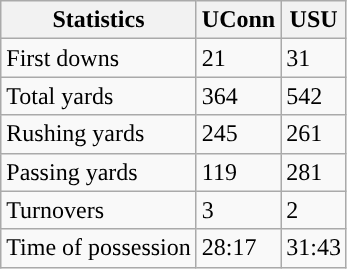<table class="wikitable">
<tr>
<th>Statistics</th>
<th>UConn</th>
<th>USU</th>
</tr>
<tr>
<td>First downs</td>
<td>21</td>
<td>31</td>
</tr>
<tr>
<td>Total yards</td>
<td>364</td>
<td>542</td>
</tr>
<tr>
<td>Rushing yards</td>
<td>245</td>
<td>261</td>
</tr>
<tr>
<td>Passing yards</td>
<td>119</td>
<td>281</td>
</tr>
<tr>
<td>Turnovers</td>
<td>3</td>
<td>2</td>
</tr>
<tr>
<td>Time of possession</td>
<td>28:17</td>
<td>31:43</td>
</tr>
</table>
